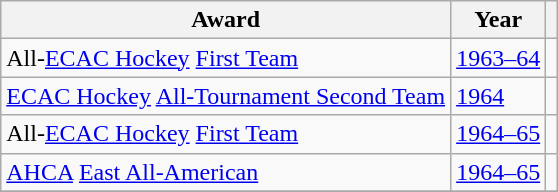<table class="wikitable">
<tr>
<th>Award</th>
<th>Year</th>
<th></th>
</tr>
<tr>
<td>All-<a href='#'>ECAC Hockey</a> <a href='#'>First Team</a></td>
<td><a href='#'>1963–64</a></td>
<td></td>
</tr>
<tr>
<td><a href='#'>ECAC Hockey</a> <a href='#'>All-Tournament Second Team</a></td>
<td><a href='#'>1964</a></td>
<td></td>
</tr>
<tr>
<td>All-<a href='#'>ECAC Hockey</a> <a href='#'>First Team</a></td>
<td><a href='#'>1964–65</a></td>
<td></td>
</tr>
<tr>
<td><a href='#'>AHCA</a> <a href='#'>East All-American</a></td>
<td><a href='#'>1964–65</a></td>
<td></td>
</tr>
<tr>
</tr>
</table>
